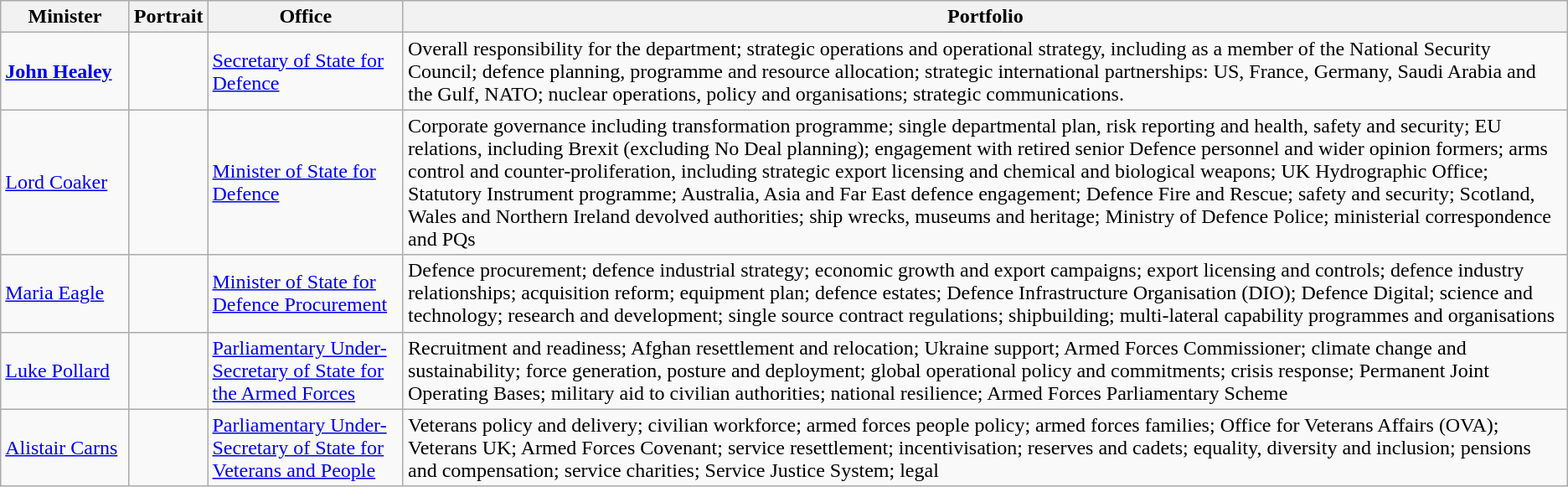<table class=wikitable>
<tr>
<th width=95x>Minister</th>
<th>Portrait</th>
<th>Office</th>
<th>Portfolio</th>
</tr>
<tr>
<td><strong><a href='#'>John Healey</a></strong> </td>
<td></td>
<td><a href='#'>Secretary of State for Defence</a></td>
<td>Overall responsibility for the department; strategic operations and operational strategy, including as a member of the National Security Council; defence planning, programme and resource allocation; strategic international partnerships: US, France, Germany, Saudi Arabia and the Gulf, NATO; nuclear operations, policy and organisations; strategic communications.</td>
</tr>
<tr>
<td><a href='#'>Lord Coaker</a></td>
<td></td>
<td><a href='#'>Minister of State for Defence</a></td>
<td>Corporate governance including transformation programme; single departmental plan, risk reporting and health, safety and security; EU relations, including Brexit (excluding No Deal planning); engagement with retired senior Defence personnel and wider opinion formers; arms control and counter-proliferation, including strategic export licensing and chemical and biological weapons; UK Hydrographic Office; Statutory Instrument programme; Australia, Asia and Far East defence engagement; Defence Fire and Rescue; safety and security; Scotland, Wales and Northern Ireland devolved authorities; ship wrecks, museums and heritage; Ministry of Defence Police; ministerial correspondence and PQs</td>
</tr>
<tr>
<td><a href='#'>Maria Eagle</a> </td>
<td></td>
<td><a href='#'>Minister of State for Defence Procurement</a></td>
<td>Defence procurement; defence industrial strategy; economic growth and export campaigns; export licensing and controls; defence industry relationships; acquisition reform; equipment plan; defence estates; Defence Infrastructure Organisation (DIO); Defence Digital; science and technology; research and development; single source contract regulations; shipbuilding; multi-lateral capability programmes and organisations</td>
</tr>
<tr>
<td><a href='#'>Luke Pollard</a> </td>
<td></td>
<td><a href='#'>Parliamentary Under-Secretary of State for the Armed Forces</a></td>
<td>Recruitment and readiness; Afghan resettlement and relocation; Ukraine support; Armed Forces Commissioner; climate change and sustainability; force generation, posture and deployment; global operational policy and commitments; crisis response; Permanent Joint Operating Bases; military aid to civilian authorities; national resilience; Armed Forces Parliamentary Scheme</td>
</tr>
<tr>
<td><a href='#'>Alistair Carns</a> </td>
<td></td>
<td><a href='#'>Parliamentary Under-Secretary of State for Veterans and People</a></td>
<td>Veterans policy and delivery; civilian workforce; armed forces people policy; armed forces families; Office for Veterans Affairs (OVA); Veterans UK; Armed Forces Covenant; service resettlement; incentivisation; reserves and cadets; equality, diversity and inclusion; pensions and compensation; service charities; Service Justice System; legal</td>
</tr>
</table>
